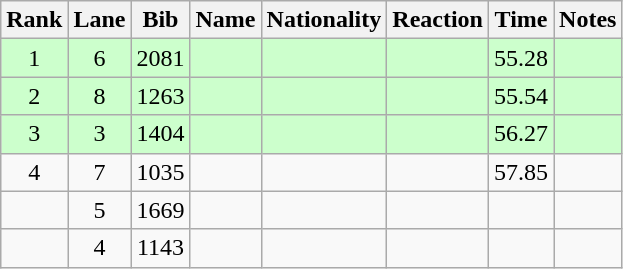<table class="wikitable sortable" style="text-align:center">
<tr>
<th>Rank</th>
<th>Lane</th>
<th>Bib</th>
<th>Name</th>
<th>Nationality</th>
<th>Reaction</th>
<th>Time</th>
<th>Notes</th>
</tr>
<tr bgcolor=ccffcc>
<td>1</td>
<td>6</td>
<td>2081</td>
<td align=left></td>
<td align=left></td>
<td></td>
<td>55.28</td>
<td><strong></strong></td>
</tr>
<tr bgcolor=ccffcc>
<td>2</td>
<td>8</td>
<td>1263</td>
<td align=left></td>
<td align=left></td>
<td></td>
<td>55.54</td>
<td><strong></strong></td>
</tr>
<tr bgcolor=ccffcc>
<td>3</td>
<td>3</td>
<td>1404</td>
<td align=left></td>
<td align=left></td>
<td></td>
<td>56.27</td>
<td><strong></strong></td>
</tr>
<tr>
<td>4</td>
<td>7</td>
<td>1035</td>
<td align=left></td>
<td align=left></td>
<td></td>
<td>57.85</td>
<td></td>
</tr>
<tr>
<td></td>
<td>5</td>
<td>1669</td>
<td align=left></td>
<td align=left></td>
<td></td>
<td></td>
<td><strong></strong></td>
</tr>
<tr>
<td></td>
<td>4</td>
<td>1143</td>
<td align=left></td>
<td align=left></td>
<td></td>
<td></td>
<td><strong></strong></td>
</tr>
</table>
